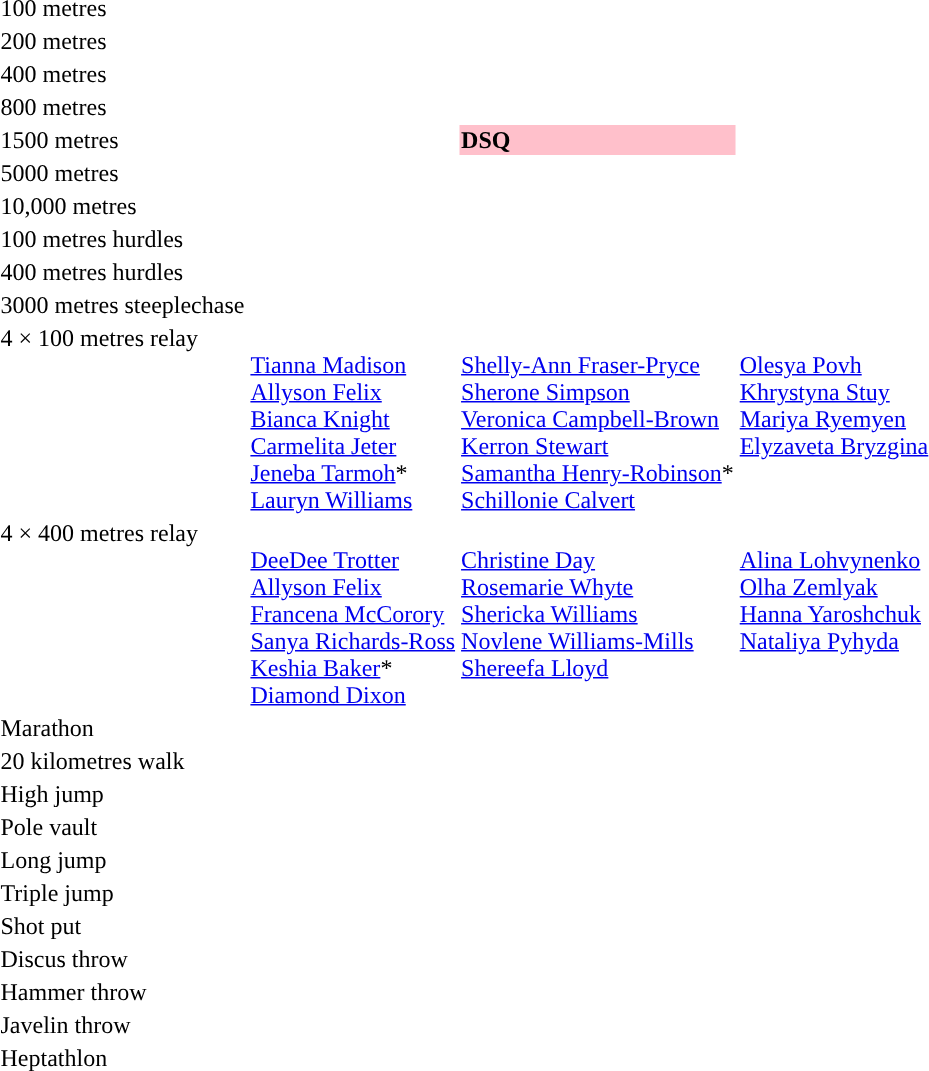<table>
<tr align="top">
<td>100 metres<br></td>
<td></td>
<td></td>
<td></td>
</tr>
<tr align="top">
<td>200 metres<br></td>
<td></td>
<td></td>
<td></td>
</tr>
<tr align="top">
<td>400 metres<br></td>
<td></td>
<td></td>
<td></td>
</tr>
<tr align="top">
<td>800 metres<br></td>
<td></td>
<td></td>
<td></td>
</tr>
<tr align="top">
<td>1500 metres<br></td>
<td></td>
<td bgcolor=pink> <strong>DSQ</strong></td>
<td></td>
</tr>
<tr align="top">
<td>5000 metres<br></td>
<td></td>
<td></td>
<td></td>
</tr>
<tr align="top">
<td>10,000 metres<br></td>
<td></td>
<td></td>
<td></td>
</tr>
<tr align="top">
<td>100 metres hurdles<br></td>
<td></td>
<td></td>
<td></td>
</tr>
<tr align="top">
<td>400 metres hurdles<br></td>
<td></td>
<td></td>
<td></td>
</tr>
<tr valign="top">
<td>3000 metres steeplechase<br></td>
<td></td>
<td></td>
<td></td>
</tr>
<tr valign="top">
<td>4 × 100 metres relay<br> </td>
<td><br> <a href='#'>Tianna Madison</a><br> <a href='#'>Allyson Felix</a><br> <a href='#'>Bianca Knight</a><br> <a href='#'>Carmelita Jeter</a><br> <a href='#'>Jeneba Tarmoh</a>*<br> <a href='#'>Lauryn Williams</a></td>
<td><br> <a href='#'>Shelly-Ann Fraser-Pryce</a><br> <a href='#'>Sherone Simpson</a><br> <a href='#'>Veronica Campbell-Brown</a><br> <a href='#'>Kerron Stewart</a><br> <a href='#'>Samantha Henry-Robinson</a>*<br> <a href='#'>Schillonie Calvert</a></td>
<td><br> <a href='#'>Olesya Povh</a><br> <a href='#'>Khrystyna Stuy</a><br> <a href='#'>Mariya Ryemyen</a><br> <a href='#'>Elyzaveta Bryzgina</a></td>
</tr>
<tr valign="top">
<td>4 × 400 metres relay<br> </td>
<td><br> <a href='#'>DeeDee Trotter</a><br> <a href='#'>Allyson Felix</a><br> <a href='#'>Francena McCorory</a><br> <a href='#'>Sanya Richards-Ross</a><br> <a href='#'>Keshia Baker</a>*<br> <a href='#'>Diamond Dixon</a></td>
<td><br> <a href='#'>Christine Day</a><br> <a href='#'>Rosemarie Whyte</a><br> <a href='#'>Shericka Williams</a><br> <a href='#'>Novlene Williams-Mills</a><br> <a href='#'>Shereefa Lloyd</a></td>
<td><br> <a href='#'>Alina Lohvynenko</a><br> <a href='#'>Olha Zemlyak</a><br> <a href='#'>Hanna Yaroshchuk</a><br> <a href='#'>Nataliya Pyhyda</a></td>
</tr>
<tr align="top">
<td>Marathon<br></td>
<td></td>
<td></td>
<td></td>
</tr>
<tr align="top">
<td>20 kilometres walk<br></td>
<td></td>
<td></td>
<td></td>
</tr>
<tr>
<td>High jump<br></td>
<td></td>
<td></td>
<td></td>
</tr>
<tr>
<td>Pole vault<br></td>
<td></td>
<td></td>
<td></td>
</tr>
<tr>
<td>Long jump<br></td>
<td></td>
<td></td>
<td></td>
</tr>
<tr>
<td>Triple jump<br></td>
<td></td>
<td></td>
<td></td>
</tr>
<tr>
<td>Shot put<br></td>
<td></td>
<td></td>
<td></td>
</tr>
<tr>
<td>Discus throw<br></td>
<td></td>
<td></td>
<td></td>
</tr>
<tr>
<td>Hammer throw<br></td>
<td></td>
<td></td>
<td></td>
</tr>
<tr>
<td>Javelin throw<br></td>
<td></td>
<td></td>
<td></td>
</tr>
<tr>
<td>Heptathlon<br></td>
<td></td>
<td></td>
<td></td>
</tr>
</table>
